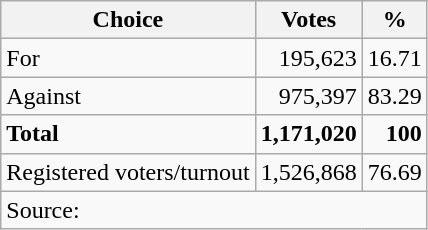<table class=wikitable style=text-align:right>
<tr>
<th>Choice</th>
<th>Votes</th>
<th>%</th>
</tr>
<tr>
<td align=left>For</td>
<td>195,623</td>
<td>16.71</td>
</tr>
<tr>
<td align=left>Against</td>
<td>975,397</td>
<td>83.29</td>
</tr>
<tr>
<td align=left><strong>Total</strong></td>
<td><strong>1,171,020</strong></td>
<td><strong>100</strong></td>
</tr>
<tr>
<td align=left>Registered voters/turnout</td>
<td>1,526,868</td>
<td>76.69</td>
</tr>
<tr>
<td align=left colspan=3>Source: </td>
</tr>
</table>
